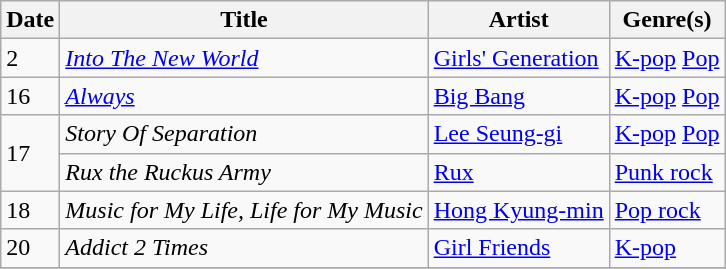<table class="wikitable" style="text-align: left;">
<tr>
<th>Date</th>
<th>Title</th>
<th>Artist</th>
<th>Genre(s)</th>
</tr>
<tr>
<td rowspan="1">2</td>
<td><em><a href='#'>Into The New World</a> </em></td>
<td><a href='#'>Girls' Generation</a></td>
<td><a href='#'>K-pop</a> <a href='#'>Pop</a></td>
</tr>
<tr>
<td rowspan="1">16</td>
<td><em><a href='#'>Always</a></em></td>
<td><a href='#'>Big Bang</a></td>
<td><a href='#'>K-pop</a> <a href='#'>Pop</a></td>
</tr>
<tr>
<td rowspan="2">17</td>
<td><em>Story Of Separation</em></td>
<td><a href='#'>Lee Seung-gi</a></td>
<td><a href='#'>K-pop</a> <a href='#'>Pop</a></td>
</tr>
<tr>
<td><em>Rux the Ruckus Army</em></td>
<td><a href='#'>Rux</a></td>
<td><a href='#'>Punk rock</a></td>
</tr>
<tr>
<td>18</td>
<td><em>Music for My Life, Life for My Music</em></td>
<td><a href='#'>Hong Kyung-min</a></td>
<td><a href='#'>Pop rock</a></td>
</tr>
<tr>
<td>20</td>
<td><em>Addict 2 Times</em></td>
<td><a href='#'>Girl Friends</a></td>
<td><a href='#'>K-pop</a></td>
</tr>
<tr>
</tr>
</table>
